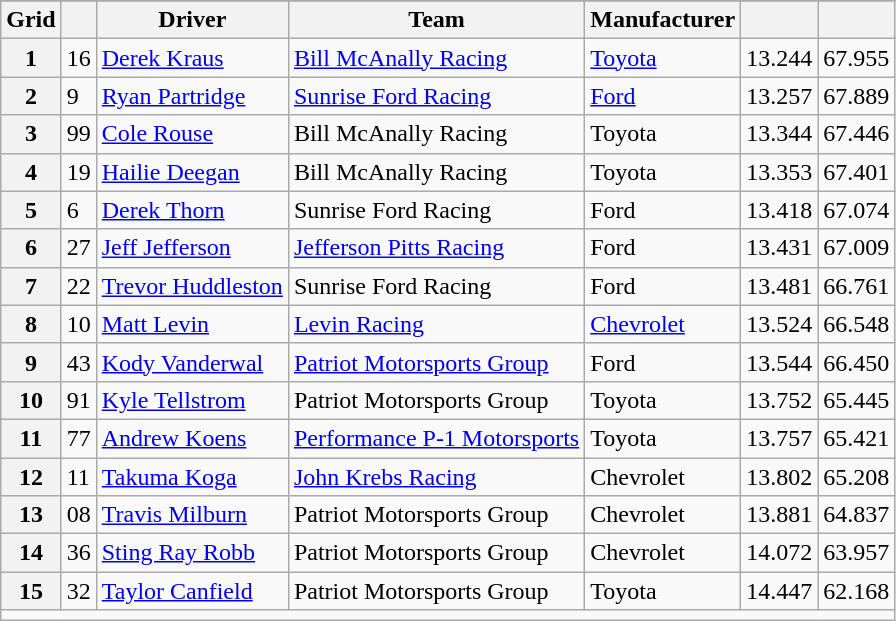<table class="wikitable">
<tr>
</tr>
<tr>
<th scope="col">Grid</th>
<th scope="col"></th>
<th scope="col">Driver</th>
<th scope="col">Team</th>
<th scope="col">Manufacturer</th>
<th scope="col"></th>
<th scope="col"></th>
</tr>
<tr>
<th scope="row">1</th>
<td>16</td>
<td><a href='#'>Derek Kraus</a></td>
<td><a href='#'>Bill McAnally Racing</a></td>
<td><a href='#'>Toyota</a></td>
<td>13.244</td>
<td>67.955</td>
</tr>
<tr>
<th scope="row">2</th>
<td>9</td>
<td><a href='#'>Ryan Partridge</a></td>
<td><a href='#'>Sunrise Ford Racing</a></td>
<td><a href='#'>Ford</a></td>
<td>13.257</td>
<td>67.889</td>
</tr>
<tr>
<th scope="row">3</th>
<td>99</td>
<td><a href='#'>Cole Rouse</a></td>
<td>Bill McAnally Racing</td>
<td>Toyota</td>
<td>13.344</td>
<td>67.446</td>
</tr>
<tr>
<th scope="row">4</th>
<td>19</td>
<td><a href='#'>Hailie Deegan</a></td>
<td>Bill McAnally Racing</td>
<td>Toyota</td>
<td>13.353</td>
<td>67.401</td>
</tr>
<tr>
<th scope="row">5</th>
<td>6</td>
<td><a href='#'>Derek Thorn</a></td>
<td>Sunrise Ford Racing</td>
<td>Ford</td>
<td>13.418</td>
<td>67.074</td>
</tr>
<tr>
<th scope="row">6</th>
<td>27</td>
<td><a href='#'>Jeff Jefferson</a></td>
<td><a href='#'>Jefferson Pitts Racing</a></td>
<td>Ford</td>
<td>13.431</td>
<td>67.009</td>
</tr>
<tr>
<th scope="row">7</th>
<td>22</td>
<td><a href='#'>Trevor Huddleston</a></td>
<td>Sunrise Ford Racing</td>
<td>Ford</td>
<td>13.481</td>
<td>66.761</td>
</tr>
<tr>
<th scope="row">8</th>
<td>10</td>
<td><a href='#'>Matt Levin</a></td>
<td><a href='#'>Levin Racing</a></td>
<td><a href='#'>Chevrolet</a></td>
<td>13.524</td>
<td>66.548</td>
</tr>
<tr>
<th scope="row">9</th>
<td>43</td>
<td><a href='#'>Kody Vanderwal</a></td>
<td><a href='#'>Patriot Motorsports Group</a></td>
<td>Ford</td>
<td>13.544</td>
<td>66.450</td>
</tr>
<tr>
<th scope="row">10</th>
<td>91</td>
<td><a href='#'>Kyle Tellstrom</a></td>
<td>Patriot Motorsports Group</td>
<td>Toyota</td>
<td>13.752</td>
<td>65.445</td>
</tr>
<tr>
<th scope="row">11</th>
<td>77</td>
<td><a href='#'>Andrew Koens</a></td>
<td><a href='#'>Performance P-1 Motorsports</a></td>
<td>Toyota</td>
<td>13.757</td>
<td>65.421</td>
</tr>
<tr>
<th scope="row">12</th>
<td>11</td>
<td><a href='#'>Takuma Koga</a></td>
<td><a href='#'>John Krebs Racing</a></td>
<td>Chevrolet</td>
<td>13.802</td>
<td>65.208</td>
</tr>
<tr>
<th scope="row">13</th>
<td>08</td>
<td><a href='#'>Travis Milburn</a></td>
<td>Patriot Motorsports Group</td>
<td>Chevrolet</td>
<td>13.881</td>
<td>64.837</td>
</tr>
<tr>
<th scope="row">14</th>
<td>36</td>
<td><a href='#'>Sting Ray Robb</a></td>
<td>Patriot Motorsports Group</td>
<td>Chevrolet</td>
<td>14.072</td>
<td>63.957</td>
</tr>
<tr>
<th scope="row">15</th>
<td>32</td>
<td><a href='#'>Taylor Canfield</a></td>
<td>Patriot Motorsports Group</td>
<td>Toyota</td>
<td>14.447</td>
<td>62.168</td>
</tr>
<tr>
<td colspan="8"></td>
</tr>
</table>
